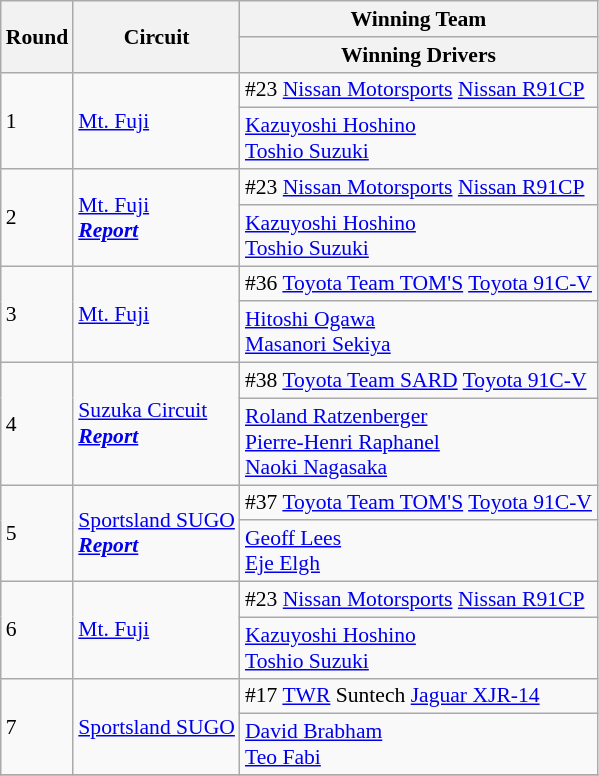<table class="wikitable" style="font-size: 90%;">
<tr>
<th rowspan=2>Round</th>
<th rowspan=2>Circuit</th>
<th>Winning Team</th>
</tr>
<tr>
<th>Winning Drivers</th>
</tr>
<tr>
<td rowspan=2>1</td>
<td rowspan=2><a href='#'>Mt. Fuji</a></td>
<td>#23 <a href='#'>Nissan Motorsports</a> <a href='#'>Nissan R91CP</a></td>
</tr>
<tr>
<td> <a href='#'>Kazuyoshi Hoshino</a><br> <a href='#'>Toshio Suzuki</a></td>
</tr>
<tr>
<td rowspan=2>2</td>
<td rowspan=2><a href='#'>Mt. Fuji</a><br><strong><em><a href='#'>Report</a></em></strong></td>
<td>#23 <a href='#'>Nissan Motorsports</a> <a href='#'>Nissan R91CP</a></td>
</tr>
<tr>
<td> <a href='#'>Kazuyoshi Hoshino</a><br> <a href='#'>Toshio Suzuki</a></td>
</tr>
<tr>
<td rowspan=2>3</td>
<td rowspan=2><a href='#'>Mt. Fuji</a></td>
<td>#36 <a href='#'>Toyota Team TOM'S</a> <a href='#'>Toyota 91C-V</a></td>
</tr>
<tr>
<td> <a href='#'>Hitoshi Ogawa</a><br> <a href='#'>Masanori Sekiya</a></td>
</tr>
<tr>
<td rowspan=2>4</td>
<td rowspan=2><a href='#'>Suzuka Circuit</a><br><strong><em><a href='#'>Report</a></em></strong></td>
<td>#38 <a href='#'>Toyota Team SARD</a> <a href='#'>Toyota 91C-V</a></td>
</tr>
<tr>
<td> <a href='#'>Roland Ratzenberger</a><br> <a href='#'>Pierre-Henri Raphanel</a><br> <a href='#'>Naoki Nagasaka</a></td>
</tr>
<tr>
<td rowspan=2>5</td>
<td rowspan=2><a href='#'>Sportsland SUGO</a><br><strong><em><a href='#'>Report</a></em></strong></td>
<td>#37 <a href='#'>Toyota Team TOM'S</a> <a href='#'>Toyota 91C-V</a></td>
</tr>
<tr>
<td> <a href='#'>Geoff Lees</a><br> <a href='#'>Eje Elgh</a></td>
</tr>
<tr>
<td rowspan=2>6</td>
<td rowspan=2><a href='#'>Mt. Fuji</a></td>
<td>#23 <a href='#'>Nissan Motorsports</a> <a href='#'>Nissan R91CP</a></td>
</tr>
<tr>
<td> <a href='#'>Kazuyoshi Hoshino</a><br> <a href='#'>Toshio Suzuki</a></td>
</tr>
<tr>
<td rowspan=2>7</td>
<td rowspan=2><a href='#'>Sportsland SUGO</a></td>
<td>#17 <a href='#'>TWR</a> Suntech <a href='#'>Jaguar XJR-14</a></td>
</tr>
<tr>
<td> <a href='#'>David Brabham</a><br> <a href='#'>Teo Fabi</a></td>
</tr>
<tr>
</tr>
</table>
